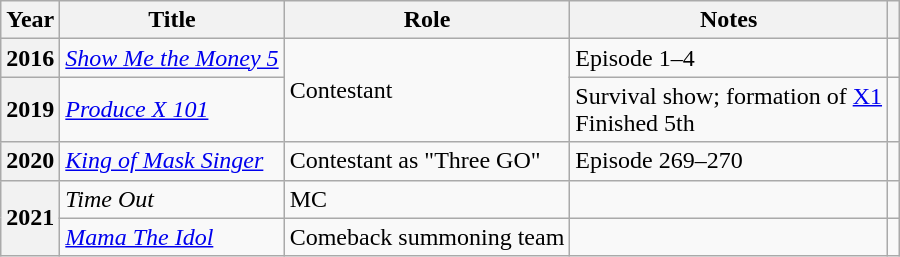<table class="wikitable sortable plainrowheaders">
<tr>
<th scope="col">Year</th>
<th scope="col">Title</th>
<th scope="col">Role</th>
<th scope="col">Notes</th>
<th scope="col" class="unsortable"></th>
</tr>
<tr>
<th scope="row">2016</th>
<td><em><a href='#'>Show Me the Money 5</a></em></td>
<td rowspan="2">Contestant</td>
<td>Episode 1–4</td>
<td style="text-align:center"></td>
</tr>
<tr>
<th scope="row">2019</th>
<td><em><a href='#'>Produce X 101</a></em></td>
<td>Survival show; formation of <a href='#'>X1</a><br>Finished 5th</td>
<td style="text-align:center"></td>
</tr>
<tr>
<th scope="row">2020</th>
<td><em><a href='#'>King of Mask Singer</a></em></td>
<td>Contestant as "Three GO"</td>
<td>Episode 269–270</td>
<td style="text-align:center"></td>
</tr>
<tr>
<th scope="row"  rowspan="2">2021</th>
<td><em>Time Out</em></td>
<td>MC</td>
<td></td>
<td style="text-align:center"></td>
</tr>
<tr>
<td><em><a href='#'>Mama The Idol</a></em></td>
<td>Comeback summoning team</td>
<td></td>
<td style="text-align:center"></td>
</tr>
</table>
